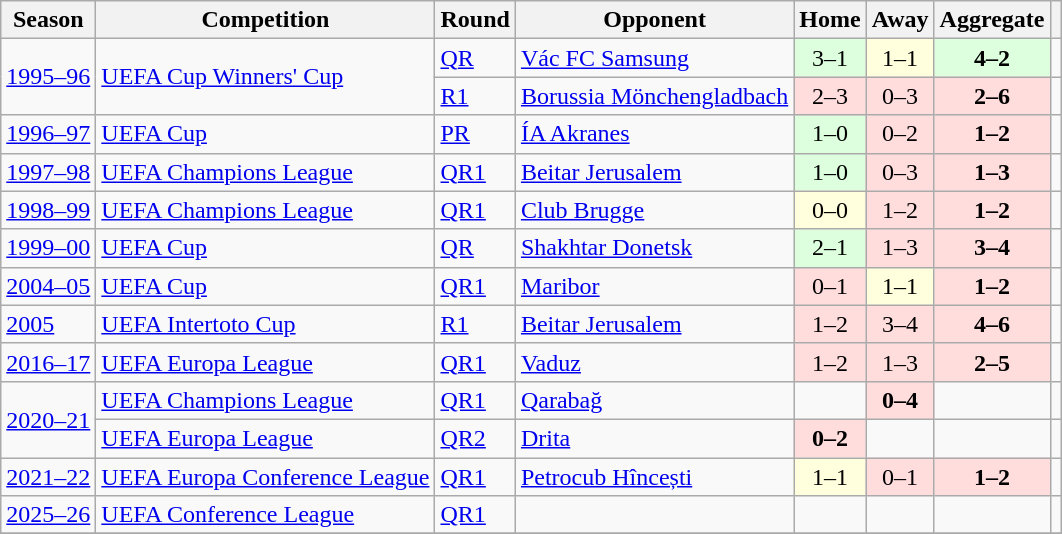<table class="wikitable" style="text-align:left">
<tr>
<th>Season</th>
<th>Competition</th>
<th>Round</th>
<th>Opponent</th>
<th>Home</th>
<th>Away</th>
<th>Aggregate</th>
<th></th>
</tr>
<tr>
<td rowspan="2"><a href='#'>1995–96</a></td>
<td rowspan="2"><a href='#'>UEFA Cup Winners' Cup</a></td>
<td><a href='#'>QR</a></td>
<td> <a href='#'>Vác FC Samsung</a></td>
<td bgcolor="#ddffdd" style="text-align:center;">3–1</td>
<td bgcolor="#ffffdd" style="text-align:center;">1–1</td>
<td bgcolor="#ddffdd" style="text-align:center;"><strong>4–2</strong></td>
<td></td>
</tr>
<tr>
<td><a href='#'>R1</a></td>
<td> <a href='#'>Borussia Mönchengladbach</a></td>
<td bgcolor="#ffdddd" style="text-align:center;">2–3</td>
<td bgcolor="#ffdddd" style="text-align:center;">0–3</td>
<td bgcolor="#ffdddd" style="text-align:center;"><strong>2–6</strong></td>
<td></td>
</tr>
<tr>
<td><a href='#'>1996–97</a></td>
<td><a href='#'>UEFA Cup</a></td>
<td><a href='#'>PR</a></td>
<td> <a href='#'>ÍA Akranes</a></td>
<td bgcolor="#ddffdd" style="text-align:center;">1–0</td>
<td bgcolor="#ffdddd" style="text-align:center;">0–2</td>
<td bgcolor="#ffdddd" style="text-align:center;"><strong>1–2</strong></td>
<td></td>
</tr>
<tr>
<td><a href='#'>1997–98</a></td>
<td><a href='#'>UEFA Champions League</a></td>
<td><a href='#'>QR1</a></td>
<td> <a href='#'>Beitar Jerusalem</a></td>
<td bgcolor="#ddffdd" style="text-align:center;">1–0</td>
<td bgcolor="#ffdddd" style="text-align:center;">0–3</td>
<td bgcolor="#ffdddd" style="text-align:center;"><strong>1–3</strong></td>
<td></td>
</tr>
<tr>
<td><a href='#'>1998–99</a></td>
<td><a href='#'>UEFA Champions League</a></td>
<td><a href='#'>QR1</a></td>
<td> <a href='#'>Club Brugge</a></td>
<td bgcolor="#ffffdd" style="text-align:center;">0–0</td>
<td bgcolor="#ffdddd" style="text-align:center;">1–2</td>
<td bgcolor="#ffdddd" style="text-align:center;"><strong>1–2</strong></td>
<td></td>
</tr>
<tr>
<td><a href='#'>1999–00</a></td>
<td><a href='#'>UEFA Cup</a></td>
<td><a href='#'>QR</a></td>
<td> <a href='#'>Shakhtar Donetsk</a></td>
<td bgcolor="#ddffdd" style="text-align:center;">2–1</td>
<td bgcolor="#ffdddd" style="text-align:center;">1–3</td>
<td bgcolor="#ffdddd" style="text-align:center;"><strong>3–4</strong></td>
<td></td>
</tr>
<tr>
<td><a href='#'>2004–05</a></td>
<td><a href='#'>UEFA Cup</a></td>
<td><a href='#'>QR1</a></td>
<td> <a href='#'>Maribor</a></td>
<td bgcolor="#ffdddd" style="text-align:center;">0–1</td>
<td bgcolor="#ffffdd" style="text-align:center;">1–1</td>
<td bgcolor="#ffdddd" style="text-align:center;"><strong>1–2</strong></td>
<td></td>
</tr>
<tr>
<td><a href='#'>2005</a></td>
<td><a href='#'>UEFA Intertoto Cup</a></td>
<td><a href='#'>R1</a></td>
<td> <a href='#'>Beitar Jerusalem</a></td>
<td bgcolor="#ffdddd" style="text-align:center;">1–2</td>
<td bgcolor="#ffdddd" style="text-align:center;">3–4</td>
<td bgcolor="#ffdddd" style="text-align:center;"><strong>4–6</strong></td>
<td></td>
</tr>
<tr>
<td><a href='#'>2016–17</a></td>
<td><a href='#'>UEFA Europa League</a></td>
<td><a href='#'>QR1</a></td>
<td> <a href='#'>Vaduz</a></td>
<td bgcolor="#ffdddd" style="text-align:center;">1–2</td>
<td bgcolor="#ffdddd" style="text-align:center;">1–3</td>
<td bgcolor="#ffdddd" style="text-align:center;"><strong>2–5</strong></td>
<td></td>
</tr>
<tr>
<td rowspan="2"><a href='#'>2020–21</a></td>
<td><a href='#'>UEFA Champions League</a></td>
<td><a href='#'>QR1</a></td>
<td> <a href='#'>Qarabağ</a></td>
<td></td>
<td bgcolor="#ffdddd" style="text-align:center;"><strong>0–4</strong></td>
<td></td>
<td></td>
</tr>
<tr>
<td><a href='#'>UEFA Europa League</a></td>
<td><a href='#'>QR2</a></td>
<td> <a href='#'>Drita</a></td>
<td bgcolor="#ffdddd" style="text-align:center;"><strong>0–2</strong></td>
<td></td>
<td></td>
<td></td>
</tr>
<tr>
<td><a href='#'>2021–22</a></td>
<td><a href='#'>UEFA Europa Conference League</a></td>
<td><a href='#'>QR1</a></td>
<td> <a href='#'>Petrocub Hîncești</a></td>
<td bgcolor="#ffffdd" style="text-align:center;">1–1</td>
<td bgcolor="#ffdddd" style="text-align:center;">0–1</td>
<td bgcolor="#ffdddd" style="text-align:center;"><strong>1–2</strong></td>
<td></td>
</tr>
<tr>
<td><a href='#'>2025–26</a></td>
<td><a href='#'>UEFA Conference League</a></td>
<td><a href='#'>QR1</a></td>
<td></td>
<td></td>
<td></td>
<td></td>
<td></td>
</tr>
<tr>
</tr>
</table>
